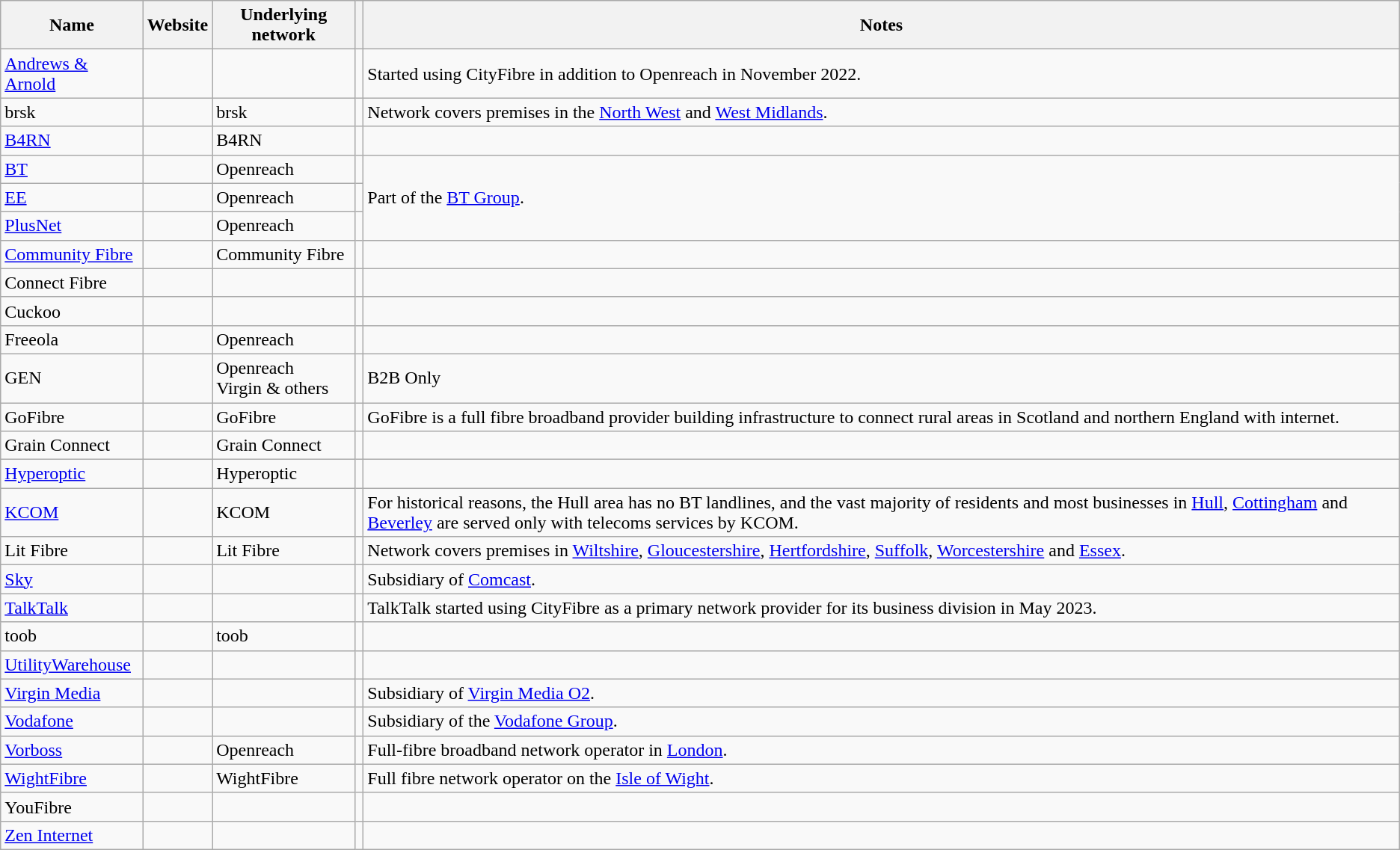<table class="wikitable defaultleft col4center">
<tr>
<th>Name</th>
<th>Website</th>
<th>Underlying network</th>
<th></th>
<th>Notes</th>
</tr>
<tr>
<td><a href='#'>Andrews & Arnold</a></td>
<td></td>
<td></td>
<td></td>
<td>Started using CityFibre in addition to Openreach in November 2022.</td>
</tr>
<tr>
<td>brsk</td>
<td></td>
<td>brsk</td>
<td></td>
<td>Network covers premises in the <a href='#'>North West</a> and <a href='#'>West Midlands</a>.</td>
</tr>
<tr>
<td><a href='#'>B4RN</a></td>
<td></td>
<td>B4RN</td>
<td></td>
<td></td>
</tr>
<tr>
<td><a href='#'>BT</a></td>
<td></td>
<td>Openreach</td>
<td></td>
<td rowspan="3">Part of the <a href='#'>BT Group</a>.</td>
</tr>
<tr>
<td><a href='#'>EE</a></td>
<td></td>
<td>Openreach</td>
<td></td>
</tr>
<tr>
<td><a href='#'>PlusNet</a></td>
<td></td>
<td>Openreach</td>
<td></td>
</tr>
<tr>
<td><a href='#'>Community Fibre</a></td>
<td></td>
<td>Community Fibre</td>
<td></td>
<td></td>
</tr>
<tr>
<td>Connect Fibre</td>
<td></td>
<td></td>
<td></td>
<td></td>
</tr>
<tr>
<td>Cuckoo</td>
<td></td>
<td></td>
<td></td>
<td></td>
</tr>
<tr>
<td>Freeola</td>
<td></td>
<td>Openreach</td>
<td></td>
<td></td>
</tr>
<tr>
<td>GEN</td>
<td></td>
<td>Openreach<br>Virgin & others</td>
<td></td>
<td>B2B Only</td>
</tr>
<tr>
<td>GoFibre</td>
<td></td>
<td>GoFibre</td>
<td></td>
<td>GoFibre is a full fibre broadband provider building infrastructure to connect rural areas in Scotland and northern England with internet.</td>
</tr>
<tr>
<td>Grain Connect</td>
<td></td>
<td>Grain Connect</td>
<td></td>
<td></td>
</tr>
<tr>
<td><a href='#'>Hyperoptic</a></td>
<td></td>
<td>Hyperoptic</td>
<td></td>
<td></td>
</tr>
<tr>
<td><a href='#'>KCOM</a></td>
<td></td>
<td>KCOM</td>
<td></td>
<td>For historical reasons, the Hull area has no BT landlines, and the vast majority of residents and most businesses in <a href='#'>Hull</a>, <a href='#'>Cottingham</a> and <a href='#'>Beverley</a> are served only with telecoms services by KCOM.</td>
</tr>
<tr>
<td>Lit Fibre</td>
<td></td>
<td>Lit Fibre</td>
<td></td>
<td>Network covers premises in <a href='#'>Wiltshire</a>, <a href='#'>Gloucestershire</a>, <a href='#'>Hertfordshire</a>, <a href='#'>Suffolk</a>, <a href='#'>Worcestershire</a> and <a href='#'>Essex</a>.</td>
</tr>
<tr>
<td><a href='#'>Sky</a></td>
<td></td>
<td></td>
<td></td>
<td>Subsidiary of <a href='#'>Comcast</a>.</td>
</tr>
<tr>
<td><a href='#'>TalkTalk</a></td>
<td></td>
<td></td>
<td></td>
<td>TalkTalk started using CityFibre as a primary network provider for its business division in May 2023.</td>
</tr>
<tr>
<td>toob</td>
<td></td>
<td>toob</td>
<td></td>
<td></td>
</tr>
<tr>
<td><a href='#'>UtilityWarehouse</a></td>
<td></td>
<td></td>
<td></td>
<td></td>
</tr>
<tr>
<td><a href='#'>Virgin Media</a></td>
<td></td>
<td></td>
<td></td>
<td>Subsidiary of <a href='#'>Virgin Media O2</a>.</td>
</tr>
<tr>
<td><a href='#'>Vodafone</a></td>
<td></td>
<td></td>
<td></td>
<td>Subsidiary of the <a href='#'>Vodafone Group</a>.</td>
</tr>
<tr>
<td><a href='#'>Vorboss</a></td>
<td></td>
<td>Openreach</td>
<td></td>
<td>Full-fibre broadband network operator in <a href='#'>London</a>.</td>
</tr>
<tr>
<td><a href='#'>WightFibre</a></td>
<td></td>
<td>WightFibre</td>
<td></td>
<td>Full fibre network operator on the <a href='#'>Isle of Wight</a>.</td>
</tr>
<tr>
<td>YouFibre</td>
<td></td>
<td></td>
<td></td>
<td></td>
</tr>
<tr>
<td><a href='#'>Zen Internet</a></td>
<td></td>
<td></td>
<td></td>
<td></td>
</tr>
</table>
